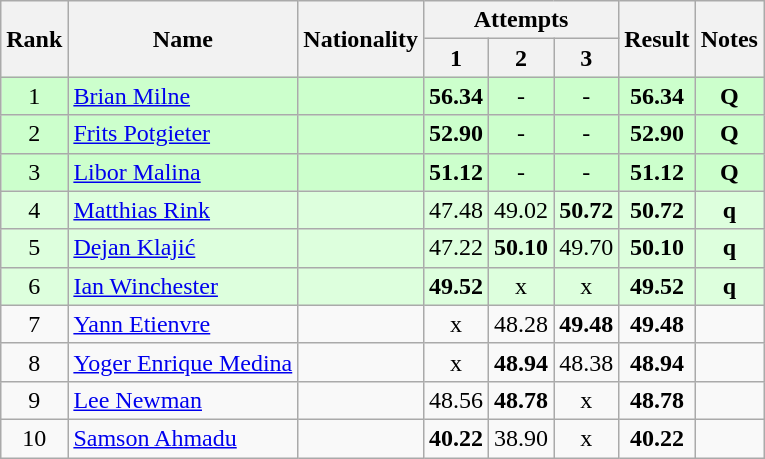<table class="wikitable sortable" style="text-align:center">
<tr>
<th rowspan=2>Rank</th>
<th rowspan=2>Name</th>
<th rowspan=2>Nationality</th>
<th colspan=3>Attempts</th>
<th rowspan=2>Result</th>
<th rowspan=2>Notes</th>
</tr>
<tr>
<th>1</th>
<th>2</th>
<th>3</th>
</tr>
<tr bgcolor=ccffcc>
<td>1</td>
<td align=left><a href='#'>Brian Milne</a></td>
<td align=left></td>
<td><strong>56.34</strong></td>
<td>-</td>
<td>-</td>
<td><strong>56.34</strong></td>
<td><strong>Q</strong></td>
</tr>
<tr bgcolor=ccffcc>
<td>2</td>
<td align=left><a href='#'>Frits Potgieter</a></td>
<td align=left></td>
<td><strong>52.90</strong></td>
<td>-</td>
<td>-</td>
<td><strong>52.90</strong></td>
<td><strong>Q</strong></td>
</tr>
<tr bgcolor=ccffcc>
<td>3</td>
<td align=left><a href='#'>Libor Malina</a></td>
<td align=left></td>
<td><strong>51.12</strong></td>
<td>-</td>
<td>-</td>
<td><strong>51.12</strong></td>
<td><strong>Q</strong></td>
</tr>
<tr bgcolor=ddffdd>
<td>4</td>
<td align=left><a href='#'>Matthias Rink</a></td>
<td align=left></td>
<td>47.48</td>
<td>49.02</td>
<td><strong>50.72</strong></td>
<td><strong>50.72</strong></td>
<td><strong>q</strong></td>
</tr>
<tr bgcolor=ddffdd>
<td>5</td>
<td align=left><a href='#'>Dejan Klajić</a></td>
<td align=left></td>
<td>47.22</td>
<td><strong>50.10</strong></td>
<td>49.70</td>
<td><strong>50.10</strong></td>
<td><strong>q</strong></td>
</tr>
<tr bgcolor=ddffdd>
<td>6</td>
<td align=left><a href='#'>Ian Winchester</a></td>
<td align=left></td>
<td><strong>49.52</strong></td>
<td>x</td>
<td>x</td>
<td><strong>49.52</strong></td>
<td><strong>q</strong></td>
</tr>
<tr>
<td>7</td>
<td align=left><a href='#'>Yann Etienvre</a></td>
<td align=left></td>
<td>x</td>
<td>48.28</td>
<td><strong>49.48</strong></td>
<td><strong>49.48</strong></td>
<td></td>
</tr>
<tr>
<td>8</td>
<td align=left><a href='#'>Yoger Enrique Medina</a></td>
<td align=left></td>
<td>x</td>
<td><strong>48.94</strong></td>
<td>48.38</td>
<td><strong>48.94</strong></td>
<td></td>
</tr>
<tr>
<td>9</td>
<td align=left><a href='#'>Lee Newman</a></td>
<td align=left></td>
<td>48.56</td>
<td><strong>48.78</strong></td>
<td>x</td>
<td><strong>48.78</strong></td>
<td></td>
</tr>
<tr>
<td>10</td>
<td align=left><a href='#'>Samson Ahmadu</a></td>
<td align=left></td>
<td><strong>40.22</strong></td>
<td>38.90</td>
<td>x</td>
<td><strong>40.22</strong></td>
<td></td>
</tr>
</table>
